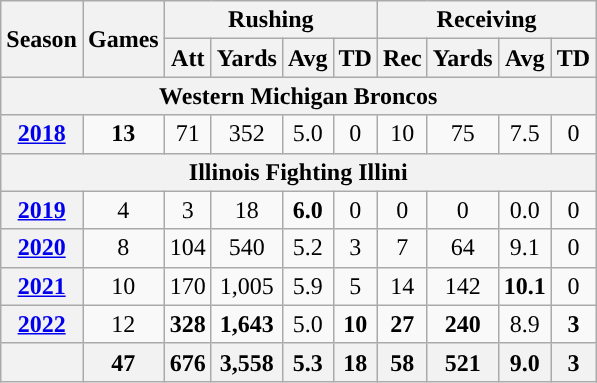<table class="wikitable" style="text-align:center;">
<tr>
<th rowspan="2">Season</th>
<th rowspan="2">Games</th>
<th colspan="4">Rushing</th>
<th colspan="4">Receiving</th>
</tr>
<tr>
<th>Att</th>
<th>Yards</th>
<th>Avg</th>
<th>TD</th>
<th>Rec</th>
<th>Yards</th>
<th>Avg</th>
<th>TD</th>
</tr>
<tr>
<th colspan="15">Western Michigan Broncos</th>
</tr>
<tr>
<th><a href='#'>2018</a></th>
<td><strong>13</strong></td>
<td>71</td>
<td>352</td>
<td>5.0</td>
<td>0</td>
<td>10</td>
<td>75</td>
<td>7.5</td>
<td>0</td>
</tr>
<tr>
<th colspan="15">Illinois Fighting Illini</th>
</tr>
<tr>
<th><a href='#'>2019</a></th>
<td>4</td>
<td>3</td>
<td>18</td>
<td><strong>6.0</strong></td>
<td>0</td>
<td>0</td>
<td>0</td>
<td>0.0</td>
<td>0</td>
</tr>
<tr>
<th><a href='#'>2020</a></th>
<td>8</td>
<td>104</td>
<td>540</td>
<td>5.2</td>
<td>3</td>
<td>7</td>
<td>64</td>
<td>9.1</td>
<td>0</td>
</tr>
<tr>
<th><a href='#'>2021</a></th>
<td>10</td>
<td>170</td>
<td>1,005</td>
<td>5.9</td>
<td>5</td>
<td>14</td>
<td>142</td>
<td><strong>10.1</strong></td>
<td>0</td>
</tr>
<tr>
<th><a href='#'>2022</a></th>
<td>12</td>
<td><strong>328</strong></td>
<td><strong>1,643</strong></td>
<td>5.0</td>
<td><strong>10</strong></td>
<td><strong>27</strong></td>
<td><strong>240</strong></td>
<td>8.9</td>
<td><strong>3</strong></td>
</tr>
<tr>
<th></th>
<th>47</th>
<th>676</th>
<th>3,558</th>
<th>5.3</th>
<th>18</th>
<th>58</th>
<th>521</th>
<th>9.0</th>
<th>3</th>
</tr>
</table>
